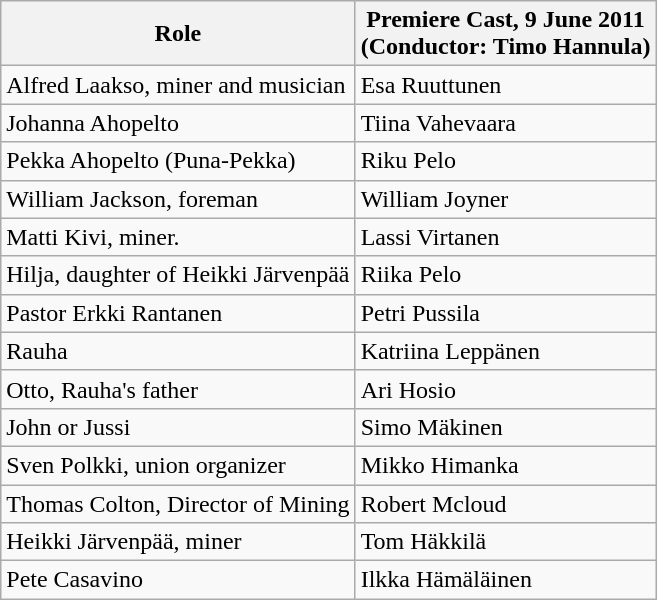<table class="wikitable">
<tr>
<th>Role</th>
<th>Premiere Cast, 9 June 2011<br>(Conductor: Timo Hannula)</th>
</tr>
<tr>
<td>Alfred Laakso, miner and musician</td>
<td>Esa Ruuttunen</td>
</tr>
<tr>
<td>Johanna Ahopelto</td>
<td>Tiina Vahevaara</td>
</tr>
<tr>
<td>Pekka Ahopelto (Puna-Pekka)</td>
<td>Riku Pelo</td>
</tr>
<tr>
<td>William Jackson, foreman</td>
<td>William Joyner</td>
</tr>
<tr>
<td>Matti Kivi, miner.</td>
<td>Lassi Virtanen</td>
</tr>
<tr>
<td>Hilja, daughter of Heikki Järvenpää</td>
<td>Riika Pelo</td>
</tr>
<tr>
<td>Pastor Erkki Rantanen</td>
<td>Petri Pussila</td>
</tr>
<tr>
<td>Rauha</td>
<td>Katriina Leppänen</td>
</tr>
<tr>
<td>Otto, Rauha's father</td>
<td>Ari Hosio</td>
</tr>
<tr>
<td>John or Jussi</td>
<td>Simo Mäkinen</td>
</tr>
<tr>
<td>Sven Polkki, union organizer</td>
<td>Mikko Himanka</td>
</tr>
<tr>
<td>Thomas Colton, Director of Mining</td>
<td>Robert Mcloud</td>
</tr>
<tr>
<td>Heikki Järvenpää, miner</td>
<td>Tom Häkkilä</td>
</tr>
<tr>
<td>Pete Casavino</td>
<td>Ilkka Hämäläinen</td>
</tr>
</table>
